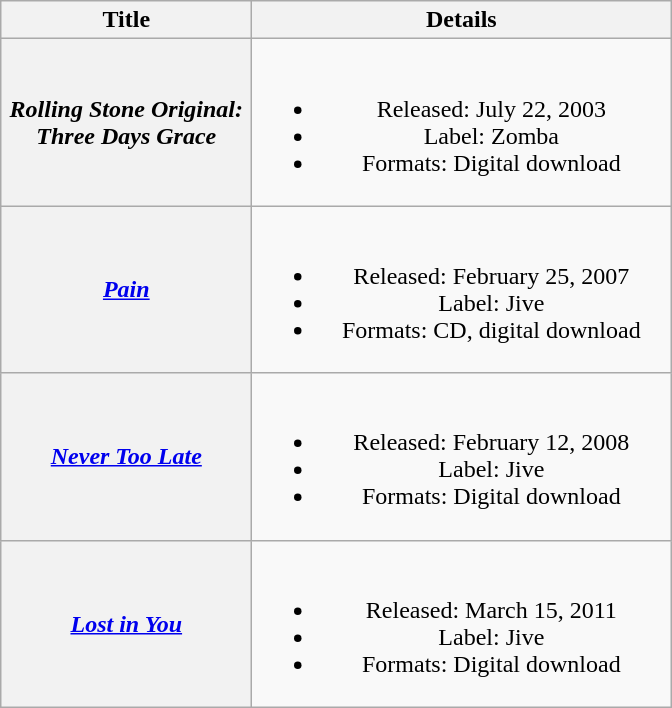<table class="wikitable plainrowheaders" style="text-align:center;" border="1">
<tr>
<th scope="col" style="width:10em;">Title</th>
<th scope="col" style="width:17em;">Details</th>
</tr>
<tr>
<th scope="row"><em>Rolling Stone Original: Three Days Grace</em></th>
<td><br><ul><li>Released: July 22, 2003</li><li>Label: Zomba</li><li>Formats: Digital download</li></ul></td>
</tr>
<tr>
<th scope="row"><em><a href='#'>Pain</a></em></th>
<td><br><ul><li>Released: February 25, 2007</li><li>Label: Jive</li><li>Formats: CD, digital download</li></ul></td>
</tr>
<tr>
<th scope="row"><em><a href='#'>Never Too Late</a></em></th>
<td><br><ul><li>Released: February 12, 2008</li><li>Label: Jive</li><li>Formats: Digital download</li></ul></td>
</tr>
<tr>
<th scope="row"><em><a href='#'>Lost in You</a></em></th>
<td><br><ul><li>Released: March 15, 2011</li><li>Label: Jive</li><li>Formats: Digital download</li></ul></td>
</tr>
</table>
